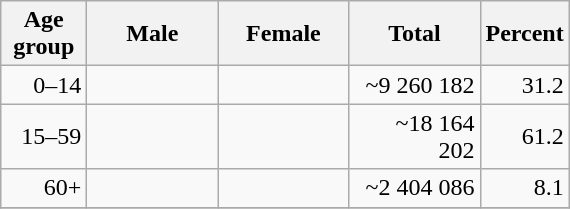<table class="wikitable">
<tr>
<th width="50">Age group</th>
<th width="80pt">Male</th>
<th width="80">Female</th>
<th width="80">Total</th>
<th width="50">Percent</th>
</tr>
<tr>
<td align="right">0–14</td>
<td align="right"></td>
<td align="right"></td>
<td align="right">~9 260 182</td>
<td align="right">31.2</td>
</tr>
<tr>
<td align="right">15–59</td>
<td align="right"></td>
<td align="right"></td>
<td align="right">~18 164 202</td>
<td align="right">61.2</td>
</tr>
<tr>
<td align="right">60+</td>
<td align="right"></td>
<td align="right"></td>
<td align="right">~2 404 086</td>
<td align="right">8.1</td>
</tr>
<tr>
</tr>
</table>
